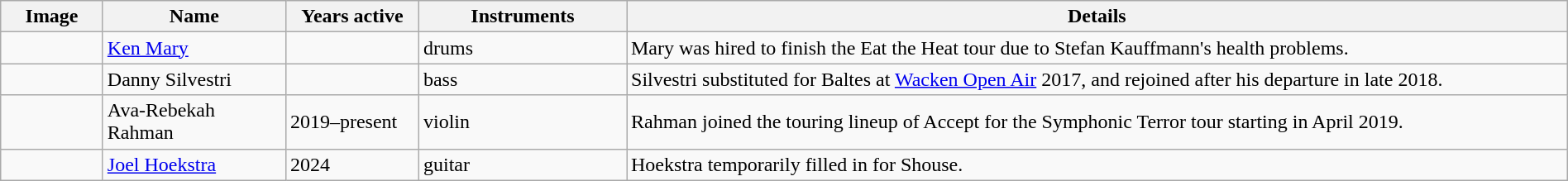<table class="wikitable" border="1" width=100%>
<tr>
<th width="75">Image</th>
<th width="140">Name</th>
<th width="100">Years active</th>
<th width="160">Instruments</th>
<th>Details</th>
</tr>
<tr>
<td></td>
<td><a href='#'>Ken Mary</a></td>
<td></td>
<td>drums</td>
<td>Mary was hired to finish the Eat the Heat tour due to Stefan Kauffmann's health problems.</td>
</tr>
<tr>
<td></td>
<td>Danny Silvestri</td>
<td></td>
<td>bass</td>
<td>Silvestri substituted for Baltes at <a href='#'>Wacken Open Air</a> 2017, and rejoined after his departure in late 2018.</td>
</tr>
<tr>
<td></td>
<td>Ava-Rebekah Rahman</td>
<td>2019–present</td>
<td>violin</td>
<td>Rahman joined the touring lineup of Accept for the Symphonic Terror tour starting in April 2019.</td>
</tr>
<tr>
<td></td>
<td><a href='#'>Joel Hoekstra</a></td>
<td>2024</td>
<td>guitar</td>
<td>Hoekstra temporarily filled in for Shouse.</td>
</tr>
</table>
